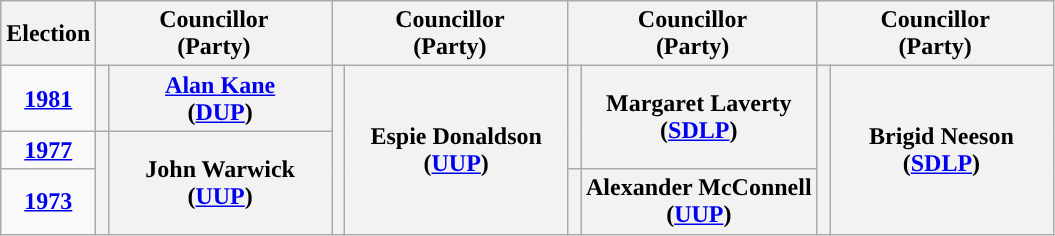<table class="wikitable" style="text-align:center">
<tr>
<th scope="col" width="50">Election</th>
<th scope="col" width="150" colspan = "2">Councillor<br> (Party)</th>
<th scope="col" width="150" colspan = "2">Councillor<br> (Party)</th>
<th scope="col" width="150" colspan = "2">Councillor<br> (Party)</th>
<th scope="col" width="150" colspan = "2">Councillor<br> (Party)</th>
</tr>
<tr>
<td><strong><a href='#'>1981</a></strong></td>
<th rowspan="1" width="1" style="background-color: "></th>
<th rowspan = "1"><a href='#'>Alan Kane</a> <br> (<a href='#'>DUP</a>)</th>
<th rowspan="3" width="1" style="background-color: "></th>
<th rowspan = "3">Espie Donaldson <br> (<a href='#'>UUP</a>)</th>
<th rowspan="2" width="1" style="background-color: "></th>
<th rowspan = "2">Margaret Laverty <br> (<a href='#'>SDLP</a>)</th>
<th rowspan="3" width="1" style="background-color: "></th>
<th rowspan = "3">Brigid Neeson <br> (<a href='#'>SDLP</a>)</th>
</tr>
<tr>
<td><strong><a href='#'>1977</a></strong></td>
<th rowspan="2" width="1" style="background-color: "></th>
<th rowspan = "2">John Warwick <br> (<a href='#'>UUP</a>)</th>
</tr>
<tr>
<td><strong><a href='#'>1973</a></strong></td>
<th rowspan="1" width="1" style="background-color: "></th>
<th rowspan = "1">Alexander McConnell <br> (<a href='#'>UUP</a>)</th>
</tr>
</table>
